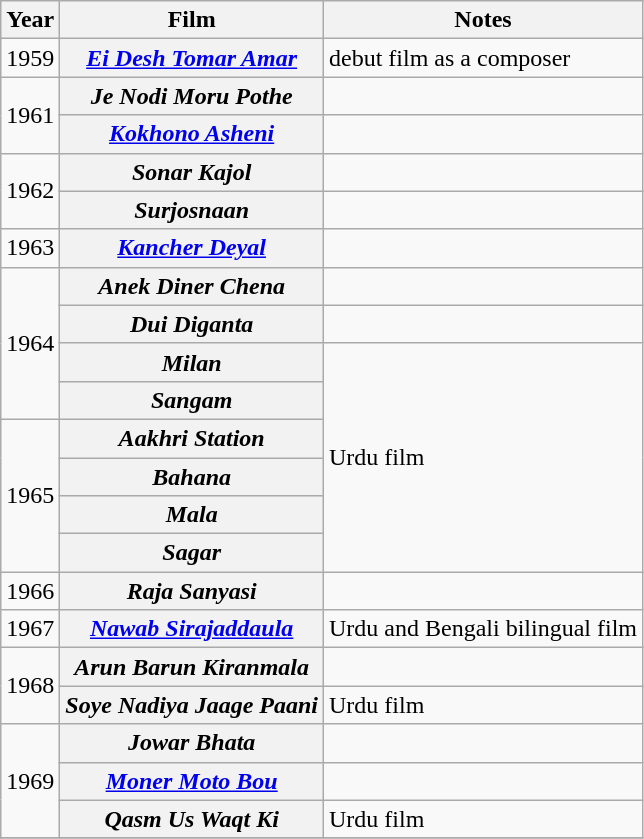<table class="wikitable sortable">
<tr>
<th>Year</th>
<th>Film</th>
<th>Notes</th>
</tr>
<tr>
<td>1959</td>
<th><em><a href='#'>Ei Desh Tomar Amar</a></em></th>
<td>debut film as a composer</td>
</tr>
<tr>
<td rowspan=2>1961</td>
<th><em>Je Nodi Moru Pothe</em></th>
<td></td>
</tr>
<tr>
<th><em><a href='#'>Kokhono Asheni</a></em></th>
<td></td>
</tr>
<tr>
<td rowspan=2>1962</td>
<th><em>Sonar Kajol</em></th>
<td></td>
</tr>
<tr>
<th><em>Surjosnaan</em></th>
<td></td>
</tr>
<tr>
<td>1963</td>
<th><em><a href='#'>Kancher Deyal</a></em></th>
<td></td>
</tr>
<tr>
<td rowspan=4>1964</td>
<th><em>Anek Diner Chena</em></th>
<td></td>
</tr>
<tr>
<th><em>Dui Diganta</em></th>
<td></td>
</tr>
<tr>
<th><em>Milan</em></th>
<td rowspan=6>Urdu film</td>
</tr>
<tr>
<th><em>Sangam</em></th>
</tr>
<tr>
<td rowspan=4>1965</td>
<th><em>Aakhri Station</em></th>
</tr>
<tr>
<th><em>Bahana</em></th>
</tr>
<tr>
<th><em>Mala</em></th>
</tr>
<tr>
<th><em>Sagar</em></th>
</tr>
<tr>
<td>1966</td>
<th><em>Raja Sanyasi</em></th>
<td></td>
</tr>
<tr>
<td>1967</td>
<th><em><a href='#'>Nawab Sirajaddaula</a></em></th>
<td>Urdu and Bengali bilingual film</td>
</tr>
<tr>
<td rowspan=2>1968</td>
<th><em>Arun Barun Kiranmala</em></th>
<td></td>
</tr>
<tr>
<th><em>Soye Nadiya Jaage Paani</em></th>
<td>Urdu film</td>
</tr>
<tr>
<td rowspan=3>1969</td>
<th><em>Jowar Bhata</em></th>
<td></td>
</tr>
<tr>
<th><em><a href='#'>Moner Moto Bou</a></em></th>
<td></td>
</tr>
<tr>
<th><em>Qasm Us Waqt Ki</em></th>
<td>Urdu film</td>
</tr>
<tr>
</tr>
</table>
